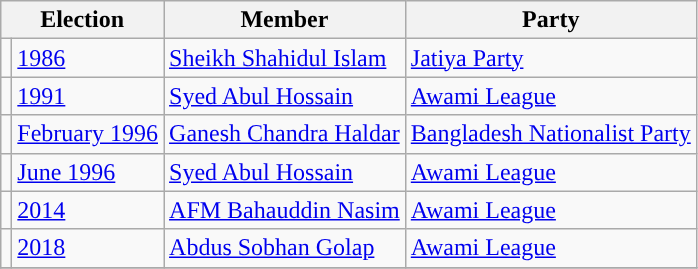<table class="wikitable">
<tr>
<th colspan="2">Election</th>
<th>Member</th>
<th>Party</th>
</tr>
<tr>
<td style="background-color:"></td>
<td><a href='#'>1986</a></td>
<td><a href='#'>Sheikh Shahidul Islam</a></td>
<td><a href='#'>Jatiya Party</a></td>
</tr>
<tr>
<td style="background-color:"></td>
<td><a href='#'>1991</a></td>
<td><a href='#'>Syed Abul Hossain</a></td>
<td><a href='#'>Awami League</a></td>
</tr>
<tr>
<td style="background-color:"></td>
<td><a href='#'>February 1996</a></td>
<td><a href='#'>Ganesh Chandra Haldar</a></td>
<td><a href='#'>Bangladesh Nationalist Party</a></td>
</tr>
<tr>
<td style="background-color:"></td>
<td><a href='#'>June 1996</a></td>
<td><a href='#'>Syed Abul Hossain</a></td>
<td><a href='#'>Awami League</a></td>
</tr>
<tr>
<td style="background-color:"></td>
<td><a href='#'>2014</a></td>
<td><a href='#'>AFM Bahauddin Nasim</a></td>
<td><a href='#'>Awami League</a></td>
</tr>
<tr>
<td style="background-color:"></td>
<td><a href='#'>2018</a></td>
<td><a href='#'>Abdus Sobhan Golap</a></td>
<td><a href='#'>Awami League</a></td>
</tr>
<tr>
</tr>
</table>
